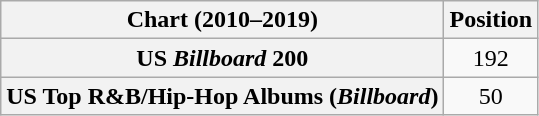<table class="wikitable plainrowheaders" style="text-align:center">
<tr>
<th scope="col">Chart (2010–2019)</th>
<th scope="col">Position</th>
</tr>
<tr>
<th scope="row">US <em>Billboard</em> 200</th>
<td>192</td>
</tr>
<tr>
<th scope="row">US Top R&B/Hip-Hop Albums (<em>Billboard</em>)</th>
<td>50</td>
</tr>
</table>
